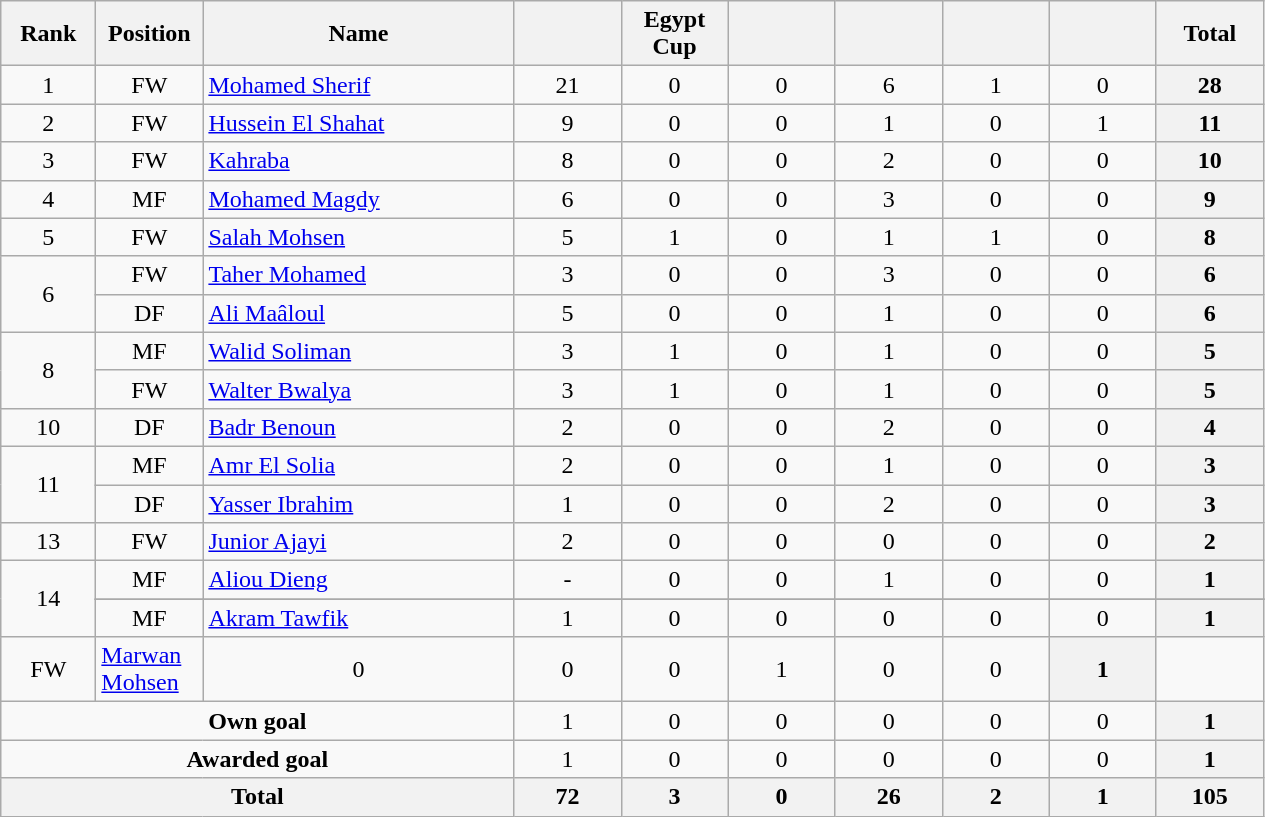<table class=wikitable style=text-align:center;>
<tr>
<th style=width:56px;>Rank</th>
<th style=width:64px;>Position</th>
<th style=width:200px;>Name</th>
<th style=width:64px;></th>
<th style=width:64px;>Egypt Cup</th>
<th style=width:64px;></th>
<th style=width:64px;></th>
<th style=width:64px;></th>
<th style=width:64px;></th>
<th style=width:64px;>Total</th>
</tr>
<tr>
<td>1</td>
<td>FW</td>
<td align=left> <a href='#'>Mohamed Sherif</a></td>
<td>21</td>
<td>0</td>
<td>0</td>
<td>6</td>
<td>1</td>
<td>0</td>
<th>28</th>
</tr>
<tr>
<td>2</td>
<td>FW</td>
<td align=left> <a href='#'>Hussein El Shahat</a></td>
<td>9</td>
<td>0</td>
<td>0</td>
<td>1</td>
<td>0</td>
<td>1</td>
<th>11</th>
</tr>
<tr>
<td>3</td>
<td>FW</td>
<td align=left> <a href='#'>Kahraba</a></td>
<td>8</td>
<td>0</td>
<td>0</td>
<td>2</td>
<td>0</td>
<td>0</td>
<th>10</th>
</tr>
<tr>
<td>4</td>
<td>MF</td>
<td align=left> <a href='#'>Mohamed Magdy</a></td>
<td>6</td>
<td>0</td>
<td>0</td>
<td>3</td>
<td>0</td>
<td>0</td>
<th>9</th>
</tr>
<tr>
<td rowspan=1>5</td>
<td>FW</td>
<td align=left> <a href='#'>Salah Mohsen</a></td>
<td>5</td>
<td>1</td>
<td>0</td>
<td>1</td>
<td>1</td>
<td>0</td>
<th>8</th>
</tr>
<tr>
<td rowspan=2>6</td>
<td>FW</td>
<td align=left> <a href='#'>Taher Mohamed</a></td>
<td>3</td>
<td>0</td>
<td>0</td>
<td>3</td>
<td>0</td>
<td>0</td>
<th>6</th>
</tr>
<tr>
<td>DF</td>
<td align=left> <a href='#'>Ali Maâloul</a></td>
<td>5</td>
<td>0</td>
<td>0</td>
<td>1</td>
<td>0</td>
<td>0</td>
<th>6</th>
</tr>
<tr>
<td rowspan=2>8</td>
<td>MF</td>
<td align=left> <a href='#'>Walid Soliman</a></td>
<td>3</td>
<td>1</td>
<td>0</td>
<td>1</td>
<td>0</td>
<td>0</td>
<th>5</th>
</tr>
<tr>
<td>FW</td>
<td align=left> <a href='#'>Walter Bwalya</a></td>
<td>3</td>
<td>1</td>
<td>0</td>
<td>1</td>
<td>0</td>
<td>0</td>
<th>5</th>
</tr>
<tr>
<td>10</td>
<td>DF</td>
<td align=left> <a href='#'>Badr Benoun</a></td>
<td>2</td>
<td>0</td>
<td>0</td>
<td>2</td>
<td>0</td>
<td>0</td>
<th>4</th>
</tr>
<tr>
<td rowspan=2>11</td>
<td>MF</td>
<td align=left> <a href='#'>Amr El Solia</a></td>
<td>2</td>
<td>0</td>
<td>0</td>
<td>1</td>
<td>0</td>
<td>0</td>
<th>3</th>
</tr>
<tr>
<td>DF</td>
<td align=left> <a href='#'>Yasser Ibrahim</a></td>
<td>1</td>
<td>0</td>
<td>0</td>
<td>2</td>
<td>0</td>
<td>0</td>
<th>3</th>
</tr>
<tr>
<td>13</td>
<td>FW</td>
<td align=left> <a href='#'>Junior Ajayi</a></td>
<td>2</td>
<td>0</td>
<td>0</td>
<td>0</td>
<td>0</td>
<td>0</td>
<th>2</th>
</tr>
<tr>
<td rowspan=3>14</td>
<td>MF</td>
<td align=left> <a href='#'>Aliou Dieng</a></td>
<td>-</td>
<td>0</td>
<td>0</td>
<td>1</td>
<td>0</td>
<td>0</td>
<th>1</th>
</tr>
<tr>
</tr>
<tr>
<td>MF</td>
<td align=left> <a href='#'>Akram Tawfik</a></td>
<td>1</td>
<td>0</td>
<td>0</td>
<td>0</td>
<td>0</td>
<td>0</td>
<th>1</th>
</tr>
<tr>
<td>FW</td>
<td align=left> <a href='#'>Marwan Mohsen</a></td>
<td>0</td>
<td>0</td>
<td>0</td>
<td>1</td>
<td>0</td>
<td>0</td>
<th>1</th>
</tr>
<tr>
<td colspan=3><strong>Own goal</strong></td>
<td>1</td>
<td>0</td>
<td>0</td>
<td>0</td>
<td>0</td>
<td>0</td>
<th>1</th>
</tr>
<tr>
<td colspan=3><strong>Awarded goal</strong></td>
<td>1</td>
<td>0</td>
<td>0</td>
<td>0</td>
<td>0</td>
<td>0</td>
<th>1</th>
</tr>
<tr>
<th colspan=3>Total</th>
<th>72</th>
<th>3</th>
<th>0</th>
<th>26</th>
<th>2</th>
<th>1</th>
<th>105</th>
</tr>
</table>
